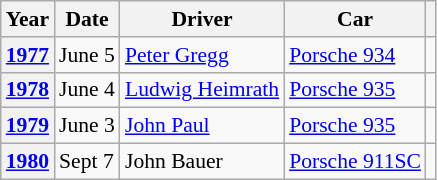<table class="sortable wikitable" style="font-size: 90%;">
<tr>
<th>Year</th>
<th>Date</th>
<th>Driver</th>
<th>Car</th>
<th></th>
</tr>
<tr>
<th><a href='#'>1977</a></th>
<td>June 5</td>
<td> <a href='#'>Peter Gregg</a></td>
<td><a href='#'>Porsche 934</a></td>
<td></td>
</tr>
<tr>
<th><a href='#'>1978</a></th>
<td>June 4</td>
<td> <a href='#'>Ludwig Heimrath</a></td>
<td><a href='#'>Porsche 935</a></td>
<td></td>
</tr>
<tr>
<th><a href='#'>1979</a></th>
<td>June 3</td>
<td> <a href='#'>John Paul</a></td>
<td><a href='#'>Porsche 935</a></td>
<td></td>
</tr>
<tr>
<th><a href='#'>1980</a></th>
<td>Sept 7</td>
<td> John Bauer</td>
<td><a href='#'>Porsche 911SC</a></td>
<td></td>
</tr>
</table>
